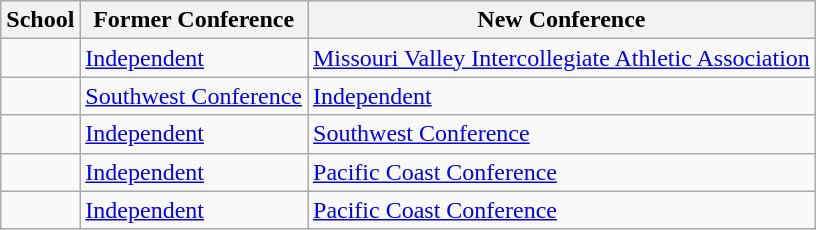<table class="wikitable sortable">
<tr>
<th>School</th>
<th>Former Conference</th>
<th>New Conference</th>
</tr>
<tr>
<td></td>
<td><a href='#'>Independent</a></td>
<td><a href='#'>Missouri Valley Intercollegiate Athletic Association</a></td>
</tr>
<tr>
<td></td>
<td><a href='#'>Southwest Conference</a></td>
<td><a href='#'>Independent</a></td>
</tr>
<tr>
<td></td>
<td><a href='#'>Independent</a></td>
<td><a href='#'>Southwest Conference</a></td>
</tr>
<tr>
<td></td>
<td><a href='#'>Independent</a></td>
<td><a href='#'>Pacific Coast Conference</a></td>
</tr>
<tr>
<td></td>
<td><a href='#'>Independent</a></td>
<td><a href='#'>Pacific Coast Conference</a></td>
</tr>
</table>
